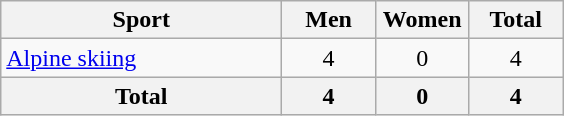<table class="wikitable sortable" style="text-align:center;">
<tr>
<th width=180>Sport</th>
<th width=55>Men</th>
<th width=55>Women</th>
<th width=55>Total</th>
</tr>
<tr>
<td align=left><a href='#'>Alpine skiing</a></td>
<td>4</td>
<td>0</td>
<td>4</td>
</tr>
<tr>
<th>Total</th>
<th>4</th>
<th>0</th>
<th>4</th>
</tr>
</table>
